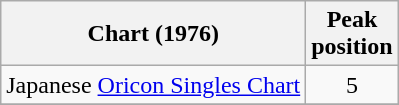<table class="wikitable">
<tr>
<th>Chart (1976)</th>
<th>Peak<br>position</th>
</tr>
<tr>
<td>Japanese <a href='#'>Oricon Singles Chart</a></td>
<td align="center">5</td>
</tr>
<tr>
</tr>
</table>
